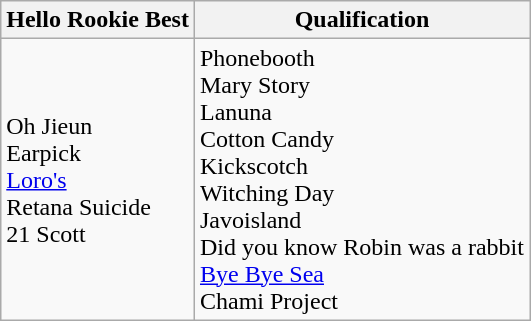<table class="wikitable">
<tr>
<th scope="col">Hello Rookie Best</th>
<th scope="col">Qualification</th>
</tr>
<tr>
<td scope="row">Oh Jieun<br>Earpick<br><a href='#'>Loro's</a><br>Retana Suicide<br>21 Scott</td>
<td scope="row">Phonebooth<br>Mary Story<br>Lanuna<br>Cotton Candy<br>Kickscotch<br>Witching Day<br>Javoisland<br>Did you know Robin was a rabbit<br><a href='#'>Bye Bye Sea</a><br>Chami Project</td>
</tr>
</table>
